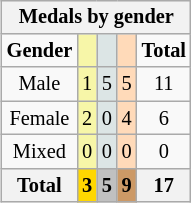<table class="wikitable" style="font-size:85%; float:right">
<tr style="background:#efefef;">
<th colspan=5>Medals by gender</th>
</tr>
<tr align=center>
<td><strong>Gender</strong></td>
<td style="background:#f7f6a8;"></td>
<td style="background:#dce5e5;"></td>
<td style="background:#ffdab9;"></td>
<td><strong>Total</strong></td>
</tr>
<tr align=center>
<td>Male</td>
<td style="background:#F7F6A8;">1</td>
<td style="background:#DCE5E5;">5</td>
<td style="background:#FFDAB9;">5</td>
<td>11</td>
</tr>
<tr align=center>
<td>Female</td>
<td style="background:#F7F6A8;">2</td>
<td style="background:#DCE5E5;">0</td>
<td style="background:#FFDAB9;">4</td>
<td>6</td>
</tr>
<tr align=center>
<td>Mixed</td>
<td style="background:#F7F6A8;">0</td>
<td style="background:#DCE5E5;">0</td>
<td style="background:#FFDAB9;">0</td>
<td>0</td>
</tr>
<tr align=center>
<th>Total</th>
<th style="background:gold;">3</th>
<th style="background:silver;">5</th>
<th style="background:#c96;">9</th>
<th>17</th>
</tr>
</table>
